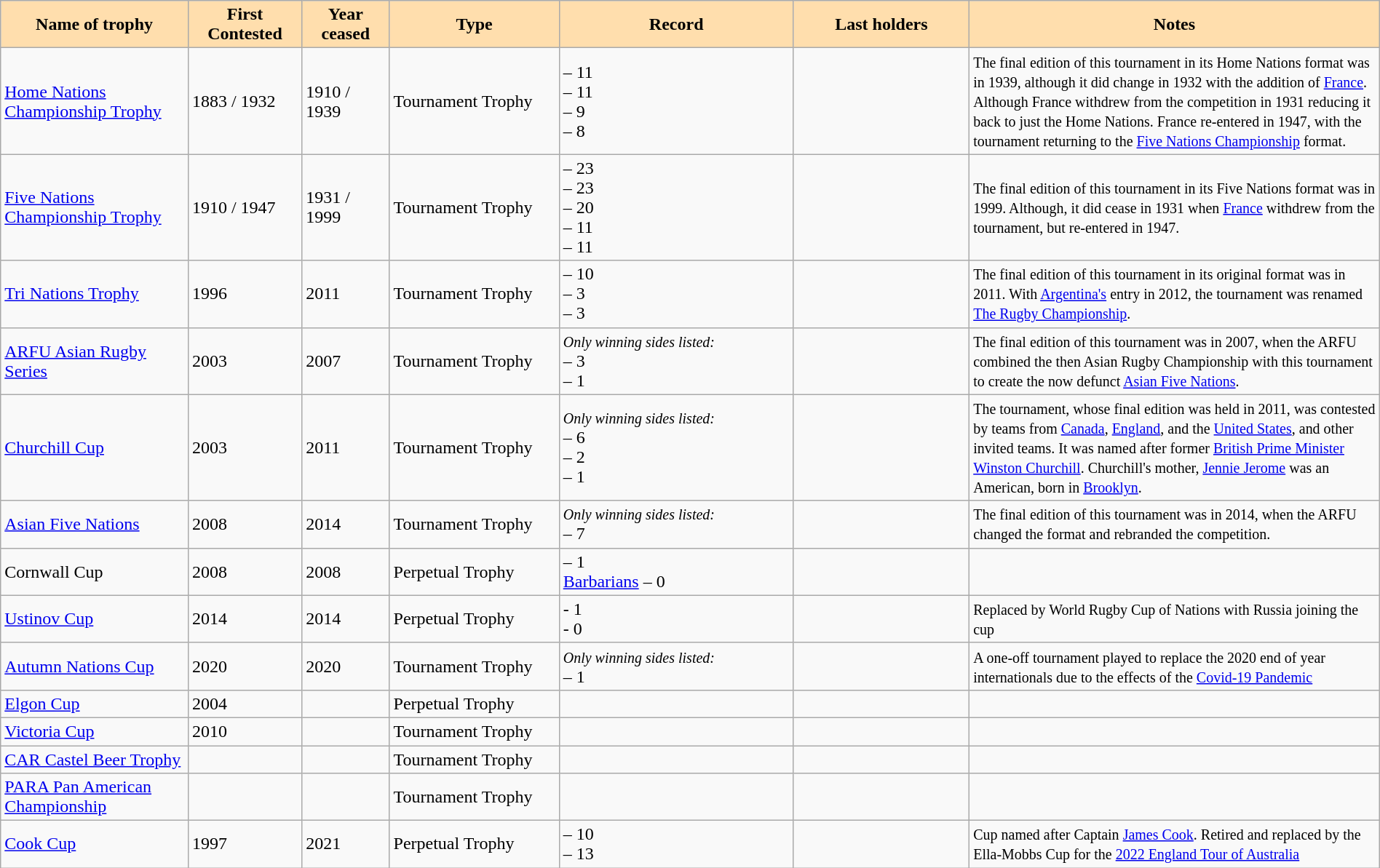<table class=wikitable style=margin:auto;width:100%>
<tr>
<th style=background:#ffdead width=5%>Name of trophy</th>
<th style=background:#ffdead width=2%>First Contested</th>
<th style=background:#ffdead width=2%>Year ceased</th>
<th style=background:#ffdead width=5%>Type</th>
<th style=background:#ffdead width=8%>Record</th>
<th style=background:#ffdead width=6%>Last holders</th>
<th style=background:#ffdead width=14%>Notes</th>
</tr>
<tr>
<td><a href='#'>Home Nations Championship Trophy</a></td>
<td>1883 / 1932</td>
<td>1910 / 1939</td>
<td>Tournament Trophy</td>
<td> – 11<br> – 11<br> – 9<br> – 8</td>
<td><br><br></td>
<td><small>The final edition of this tournament in its Home Nations format was in 1939, although it did change in 1932 with the addition of <a href='#'>France</a>. Although France withdrew from the competition in 1931 reducing it back to just the Home Nations. France re-entered in 1947, with the tournament returning to the <a href='#'>Five Nations Championship</a> format.</small></td>
</tr>
<tr>
<td><a href='#'>Five Nations Championship Trophy</a></td>
<td>1910 / 1947</td>
<td>1931 / 1999</td>
<td>Tournament Trophy</td>
<td> – 23<br> – 23<br> – 20<br> – 11<br> – 11</td>
<td></td>
<td><small>The final edition of this tournament in its Five Nations format was in 1999. Although, it did cease in 1931 when <a href='#'>France</a> withdrew from the tournament, but re-entered in 1947.</small></td>
</tr>
<tr>
<td><a href='#'>Tri Nations Trophy</a></td>
<td>1996</td>
<td>2011</td>
<td>Tournament Trophy</td>
<td> – 10<br> – 3<br> – 3</td>
<td></td>
<td><small>The final edition of this tournament in its original format was in 2011. With <a href='#'>Argentina's</a> entry in 2012, the tournament was renamed <a href='#'>The Rugby Championship</a>.</small></td>
</tr>
<tr>
<td><a href='#'>ARFU Asian Rugby Series</a></td>
<td>2003</td>
<td>2007</td>
<td>Tournament Trophy</td>
<td><small><em>Only winning sides listed:</em></small><br> – 3<br> – 1</td>
<td></td>
<td><small>The final edition of this tournament was in 2007, when the ARFU combined the then Asian Rugby Championship with this tournament to create the now defunct <a href='#'>Asian Five Nations</a>.</small></td>
</tr>
<tr>
<td><a href='#'>Churchill Cup</a></td>
<td>2003</td>
<td>2011</td>
<td>Tournament Trophy</td>
<td><small><em>Only winning sides listed:</em></small><br> – 6<br> – 2<br> – 1</td>
<td></td>
<td><small>The tournament, whose final edition was held in 2011, was contested by teams from <a href='#'>Canada</a>, <a href='#'>England</a>, and the <a href='#'>United States</a>, and other invited teams. It was named after former <a href='#'>British Prime Minister</a> <a href='#'>Winston Churchill</a>. Churchill's mother, <a href='#'>Jennie Jerome</a> was an American, born in <a href='#'>Brooklyn</a>.</small></td>
</tr>
<tr>
<td><a href='#'>Asian Five Nations</a></td>
<td>2008</td>
<td>2014</td>
<td>Tournament Trophy</td>
<td><small><em>Only winning sides listed:</em></small><br> – 7</td>
<td></td>
<td><small>The final edition of this tournament was in 2014, when the ARFU changed the format and rebranded the competition.</small></td>
</tr>
<tr>
<td>Cornwall Cup</td>
<td>2008</td>
<td>2008</td>
<td>Perpetual Trophy</td>
<td> – 1<br><a href='#'>Barbarians</a> – 0</td>
<td></td>
<td></td>
</tr>
<tr>
<td><a href='#'>Ustinov Cup</a></td>
<td>2014</td>
<td>2014</td>
<td>Perpetual Trophy</td>
<td> - 1<br> - 0</td>
<td></td>
<td><small>Replaced by World Rugby Cup of Nations with Russia joining the cup</small></td>
</tr>
<tr>
<td><a href='#'>Autumn Nations Cup</a></td>
<td>2020</td>
<td>2020</td>
<td>Tournament Trophy</td>
<td><small><em>Only winning sides listed:</em></small><br> – 1</td>
<td></td>
<td><small>A one-off tournament played to replace the 2020 end of year internationals due to the effects of the  <a href='#'>Covid-19 Pandemic</a></small></td>
</tr>
<tr>
<td><a href='#'>Elgon Cup</a></td>
<td>2004</td>
<td></td>
<td>Perpetual Trophy</td>
<td></td>
<td></td>
<td></td>
</tr>
<tr>
<td><a href='#'>Victoria Cup</a></td>
<td>2010</td>
<td></td>
<td>Tournament Trophy</td>
<td></td>
<td></td>
<td></td>
</tr>
<tr>
<td><a href='#'>CAR Castel Beer Trophy</a></td>
<td></td>
<td></td>
<td>Tournament Trophy</td>
<td></td>
<td></td>
<td></td>
</tr>
<tr>
<td><a href='#'>PARA Pan American Championship</a></td>
<td></td>
<td></td>
<td>Tournament Trophy</td>
<td></td>
<td></td>
<td></td>
</tr>
<tr>
<td><a href='#'>Cook Cup</a></td>
<td>1997</td>
<td>2021</td>
<td>Perpetual Trophy</td>
<td> – 10<br> – 13</td>
<td></td>
<td><small>Cup named after Captain <a href='#'>James Cook</a>. Retired and replaced by the Ella-Mobbs Cup for the <a href='#'>2022 England Tour of Australia</a></small></td>
</tr>
</table>
